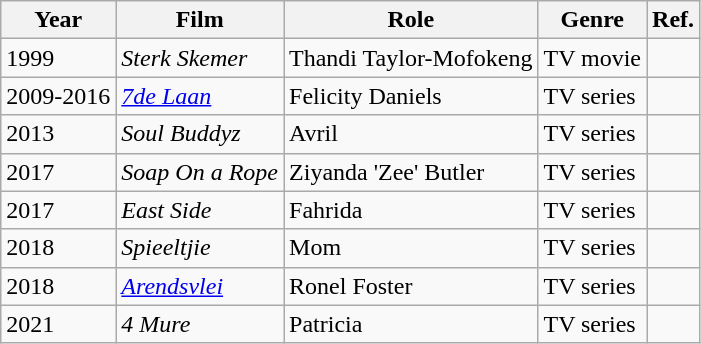<table class="wikitable">
<tr>
<th>Year</th>
<th>Film</th>
<th>Role</th>
<th>Genre</th>
<th>Ref.</th>
</tr>
<tr>
<td>1999</td>
<td><em>Sterk Skemer</em></td>
<td>Thandi Taylor-Mofokeng</td>
<td>TV movie</td>
<td></td>
</tr>
<tr>
<td>2009-2016</td>
<td><em><a href='#'>7de Laan</a></em></td>
<td>Felicity Daniels</td>
<td>TV series</td>
<td></td>
</tr>
<tr>
<td>2013</td>
<td><em>Soul Buddyz</em></td>
<td>Avril</td>
<td>TV series</td>
<td></td>
</tr>
<tr>
<td>2017</td>
<td><em>Soap On a Rope</em></td>
<td>Ziyanda 'Zee' Butler</td>
<td>TV series</td>
<td></td>
</tr>
<tr>
<td>2017</td>
<td><em>East Side</em></td>
<td>Fahrida</td>
<td>TV series</td>
<td></td>
</tr>
<tr>
<td>2018</td>
<td><em>Spieeltjie</em></td>
<td>Mom</td>
<td>TV series</td>
<td></td>
</tr>
<tr>
<td>2018</td>
<td><em><a href='#'>Arendsvlei</a></em></td>
<td>Ronel Foster</td>
<td>TV series</td>
<td></td>
</tr>
<tr>
<td>2021</td>
<td><em>4 Mure</em></td>
<td>Patricia</td>
<td>TV series</td>
<td></td>
</tr>
</table>
